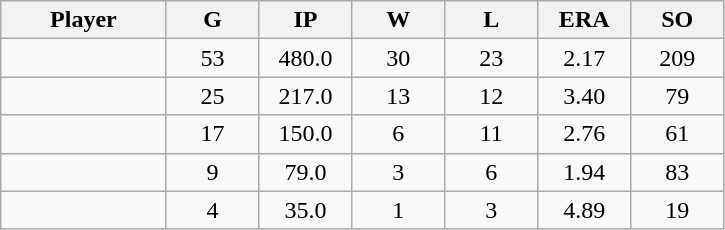<table class="wikitable sortable">
<tr>
<th bgcolor="#DDDDFF" width="16%">Player</th>
<th bgcolor="#DDDDFF" width="9%">G</th>
<th bgcolor="#DDDDFF" width="9%">IP</th>
<th bgcolor="#DDDDFF" width="9%">W</th>
<th bgcolor="#DDDDFF" width="9%">L</th>
<th bgcolor="#DDDDFF" width="9%">ERA</th>
<th bgcolor="#DDDDFF" width="9%">SO</th>
</tr>
<tr align="center">
<td></td>
<td>53</td>
<td>480.0</td>
<td>30</td>
<td>23</td>
<td>2.17</td>
<td>209</td>
</tr>
<tr align="center">
<td></td>
<td>25</td>
<td>217.0</td>
<td>13</td>
<td>12</td>
<td>3.40</td>
<td>79</td>
</tr>
<tr align="center">
<td></td>
<td>17</td>
<td>150.0</td>
<td>6</td>
<td>11</td>
<td>2.76</td>
<td>61</td>
</tr>
<tr align="center">
<td></td>
<td>9</td>
<td>79.0</td>
<td>3</td>
<td>6</td>
<td>1.94</td>
<td>83</td>
</tr>
<tr align="center">
<td></td>
<td>4</td>
<td>35.0</td>
<td>1</td>
<td>3</td>
<td>4.89</td>
<td>19</td>
</tr>
</table>
